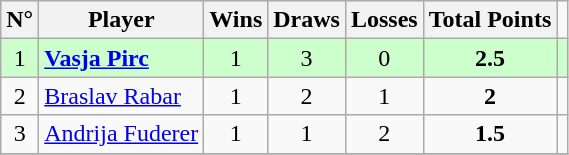<table class="wikitable" border="1">
<tr>
<th>N°</th>
<th>Player</th>
<th>Wins</th>
<th>Draws</th>
<th>Losses</th>
<th>Total Points</th>
</tr>
<tr align=center style="background:#ccffcc;">
<td>1</td>
<td align=left> <strong><a href='#'>Vasja Pirc</a></strong></td>
<td>1</td>
<td>3</td>
<td>0</td>
<td><strong>2.5</strong></td>
<td align=center></td>
</tr>
<tr align=center>
<td>2</td>
<td align=left> <a href='#'>Braslav Rabar</a></td>
<td>1</td>
<td>2</td>
<td>1</td>
<td><strong>2</strong></td>
<td align=center></td>
</tr>
<tr align=center>
<td>3</td>
<td align=left> <a href='#'>Andrija Fuderer</a></td>
<td>1</td>
<td>1</td>
<td>2</td>
<td><strong>1.5</strong></td>
<td align=center></td>
</tr>
<tr align=center>
</tr>
</table>
